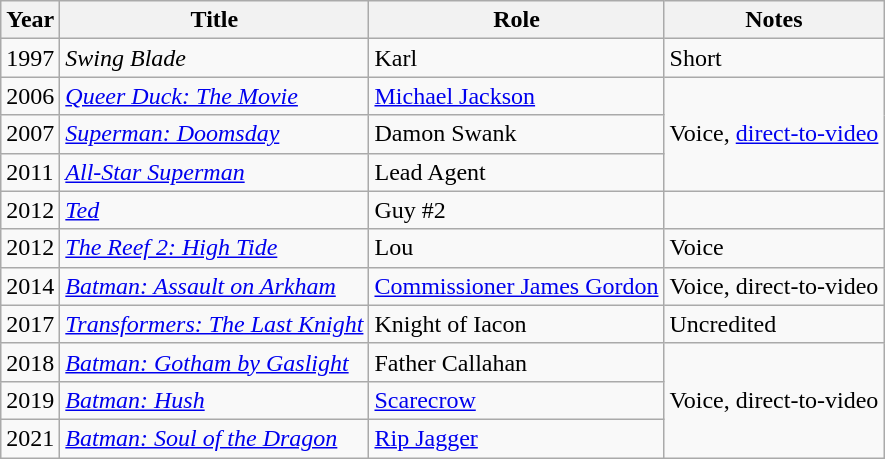<table class="wikitable sortable">
<tr>
<th>Year</th>
<th>Title</th>
<th>Role</th>
<th class="unsortable">Notes</th>
</tr>
<tr>
<td>1997</td>
<td><em>Swing Blade</em></td>
<td>Karl</td>
<td>Short</td>
</tr>
<tr>
<td>2006</td>
<td><em><a href='#'>Queer Duck: The Movie</a></em></td>
<td><a href='#'>Michael Jackson</a></td>
<td rowspan=3>Voice, <a href='#'>direct-to-video</a></td>
</tr>
<tr>
<td>2007</td>
<td><em><a href='#'>Superman: Doomsday</a></em></td>
<td>Damon Swank</td>
</tr>
<tr>
<td>2011</td>
<td><em><a href='#'>All-Star Superman</a></em></td>
<td>Lead Agent</td>
</tr>
<tr>
<td>2012</td>
<td><em><a href='#'>Ted</a></em></td>
<td>Guy #2</td>
<td></td>
</tr>
<tr>
<td>2012</td>
<td><em><a href='#'>The Reef 2: High Tide</a></em></td>
<td>Lou</td>
<td>Voice</td>
</tr>
<tr>
<td>2014</td>
<td><em><a href='#'>Batman: Assault on Arkham</a></em></td>
<td><a href='#'>Commissioner James Gordon</a></td>
<td>Voice, direct-to-video</td>
</tr>
<tr>
<td>2017</td>
<td><em><a href='#'>Transformers: The Last Knight</a></em></td>
<td>Knight of Iacon</td>
<td>Uncredited</td>
</tr>
<tr>
<td>2018</td>
<td><em><a href='#'>Batman: Gotham by Gaslight</a></em></td>
<td>Father Callahan</td>
<td rowspan=3>Voice, direct-to-video</td>
</tr>
<tr>
<td>2019</td>
<td><em><a href='#'>Batman: Hush</a></em></td>
<td><a href='#'>Scarecrow</a></td>
</tr>
<tr>
<td>2021</td>
<td><em><a href='#'>Batman: Soul of the Dragon</a></em></td>
<td><a href='#'>Rip Jagger</a></td>
</tr>
</table>
